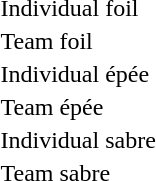<table>
<tr>
<td>Individual foil</td>
<td></td>
<td></td>
<td></td>
</tr>
<tr>
<td>Team foil</td>
<td></td>
<td></td>
<td></td>
</tr>
<tr>
<td>Individual épée</td>
<td></td>
<td></td>
<td></td>
</tr>
<tr>
<td>Team épée</td>
<td></td>
<td></td>
<td></td>
</tr>
<tr>
<td>Individual sabre</td>
<td></td>
<td></td>
<td></td>
</tr>
<tr>
<td>Team sabre</td>
<td></td>
<td></td>
<td></td>
</tr>
</table>
